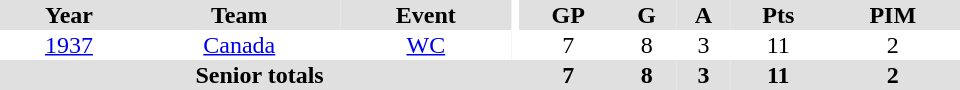<table border="0" cellpadding="1" cellspacing="0" ID="Table3" style="text-align:center; width:40em">
<tr bgcolor="#e0e0e0">
<th>Year</th>
<th>Team</th>
<th>Event</th>
<th rowspan="102" bgcolor="#ffffff"></th>
<th>GP</th>
<th>G</th>
<th>A</th>
<th>Pts</th>
<th>PIM</th>
</tr>
<tr>
<td><a href='#'>1937</a></td>
<td><a href='#'>Canada</a></td>
<td><a href='#'>WC</a></td>
<td>7</td>
<td>8</td>
<td>3</td>
<td>11</td>
<td>2</td>
</tr>
<tr bgcolor="#e0e0e0">
<th colspan="4">Senior totals</th>
<th>7</th>
<th>8</th>
<th>3</th>
<th>11</th>
<th>2</th>
</tr>
</table>
